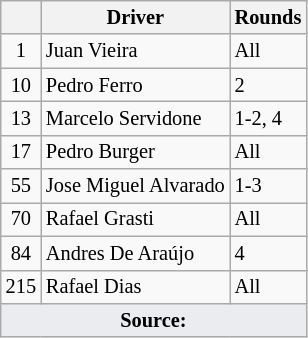<table class="wikitable" style="font-size: 85%;">
<tr>
<th></th>
<th>Driver</th>
<th>Rounds</th>
</tr>
<tr>
<td align=center>1</td>
<td> Juan Vieira</td>
<td>All</td>
</tr>
<tr>
<td align=center>10</td>
<td> Pedro Ferro</td>
<td>2</td>
</tr>
<tr>
<td align=center>13</td>
<td> Marcelo Servidone</td>
<td>1-2, 4</td>
</tr>
<tr>
<td align=center>17</td>
<td> Pedro Burger</td>
<td>All</td>
</tr>
<tr>
<td align=center>55</td>
<td> Jose Miguel Alvarado</td>
<td>1-3</td>
</tr>
<tr>
<td align=center>70</td>
<td> Rafael Grasti</td>
<td>All</td>
</tr>
<tr>
<td align=center>84</td>
<td> Andres De Araújo</td>
<td>4</td>
</tr>
<tr>
<td align=center>215</td>
<td> Rafael Dias</td>
<td>All</td>
</tr>
<tr>
<td colspan="3" style="background-color:#EAECF0; text-align:center"><strong>Source:</strong></td>
</tr>
</table>
